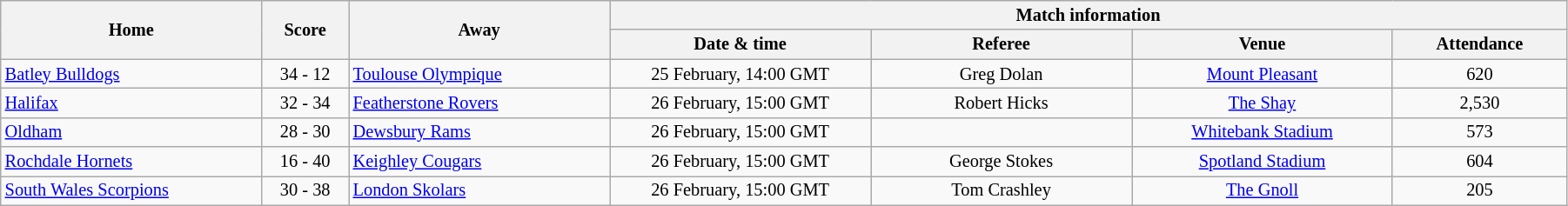<table class="wikitable" style="text-align: center; font-size:85%;"  cellpadding=3 cellspacing=0 width=95%>
<tr>
<th rowspan=2 width=15%>Home</th>
<th rowspan=2 width=5%>Score</th>
<th rowspan=2 width=15%>Away</th>
<th colspan=4>Match information</th>
</tr>
<tr>
<th width=15%>Date & time</th>
<th width=15%>Referee</th>
<th width=15%>Venue</th>
<th width=10%>Attendance</th>
</tr>
<tr>
<td align=left> <a href='#'>Batley Bulldogs</a></td>
<td>34 - 12</td>
<td align=left> <a href='#'>Toulouse Olympique</a></td>
<td>25 February, 14:00 GMT</td>
<td>Greg Dolan</td>
<td><a href='#'>Mount Pleasant</a></td>
<td>620</td>
</tr>
<tr>
<td align=left><a href='#'>Halifax</a></td>
<td>32 - 34</td>
<td align=left> <a href='#'>Featherstone Rovers</a></td>
<td>26 February, 15:00 GMT</td>
<td>Robert Hicks</td>
<td><a href='#'>The Shay</a></td>
<td>2,530</td>
</tr>
<tr>
<td align=left> <a href='#'>Oldham</a></td>
<td>28 - 30</td>
<td align=left> <a href='#'>Dewsbury Rams</a></td>
<td>26 February, 15:00 GMT</td>
<td></td>
<td><a href='#'>Whitebank Stadium</a></td>
<td>573</td>
</tr>
<tr>
<td align=left> <a href='#'>Rochdale Hornets</a></td>
<td>16 - 40</td>
<td align=left> <a href='#'>Keighley Cougars</a></td>
<td>26 February, 15:00 GMT</td>
<td>George Stokes</td>
<td><a href='#'>Spotland Stadium</a></td>
<td>604</td>
</tr>
<tr>
<td align=left> <a href='#'>South Wales Scorpions</a></td>
<td>30 - 38</td>
<td align=left> <a href='#'>London Skolars</a></td>
<td>26 February, 15:00 GMT</td>
<td>Tom Crashley</td>
<td><a href='#'>The Gnoll</a></td>
<td>205</td>
</tr>
</table>
